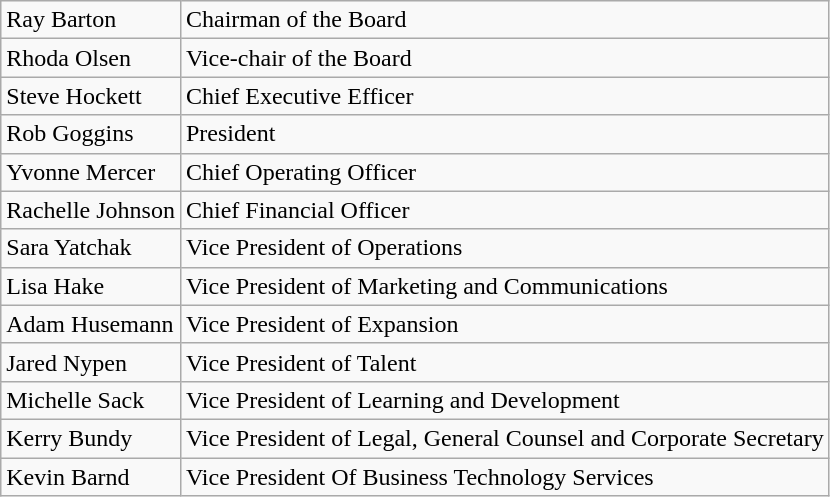<table class="wikitable">
<tr>
<td>Ray Barton</td>
<td>Chairman of the Board</td>
</tr>
<tr>
<td>Rhoda Olsen</td>
<td>Vice-chair of the Board</td>
</tr>
<tr>
<td>Steve Hockett</td>
<td>Chief Executive Efficer</td>
</tr>
<tr>
<td>Rob Goggins</td>
<td>President</td>
</tr>
<tr>
<td>Yvonne Mercer</td>
<td>Chief Operating Officer</td>
</tr>
<tr>
<td>Rachelle Johnson</td>
<td>Chief Financial Officer</td>
</tr>
<tr>
<td>Sara Yatchak</td>
<td>Vice President of Operations</td>
</tr>
<tr>
<td>Lisa Hake</td>
<td>Vice President of Marketing and Communications</td>
</tr>
<tr>
<td>Adam Husemann</td>
<td>Vice President of Expansion</td>
</tr>
<tr>
<td>Jared Nypen</td>
<td>Vice President of Talent</td>
</tr>
<tr>
<td>Michelle Sack</td>
<td>Vice President of Learning and Development</td>
</tr>
<tr>
<td>Kerry Bundy</td>
<td>Vice President of Legal, General Counsel and Corporate Secretary</td>
</tr>
<tr>
<td>Kevin Barnd</td>
<td>Vice President Of Business Technology Services</td>
</tr>
</table>
